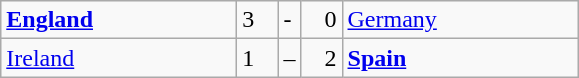<table class="wikitable">
<tr>
<td width=150> <strong><a href='#'>England</a></strong></td>
<td style="width:20px; text-align:left;">3</td>
<td>-</td>
<td style="width:20px; text-align:right;">0</td>
<td width=150> <a href='#'>Germany</a></td>
</tr>
<tr>
<td> <a href='#'>Ireland</a></td>
<td style="text-align:left;">1</td>
<td>–</td>
<td style="text-align:right;">2</td>
<td> <strong><a href='#'>Spain</a></strong></td>
</tr>
</table>
